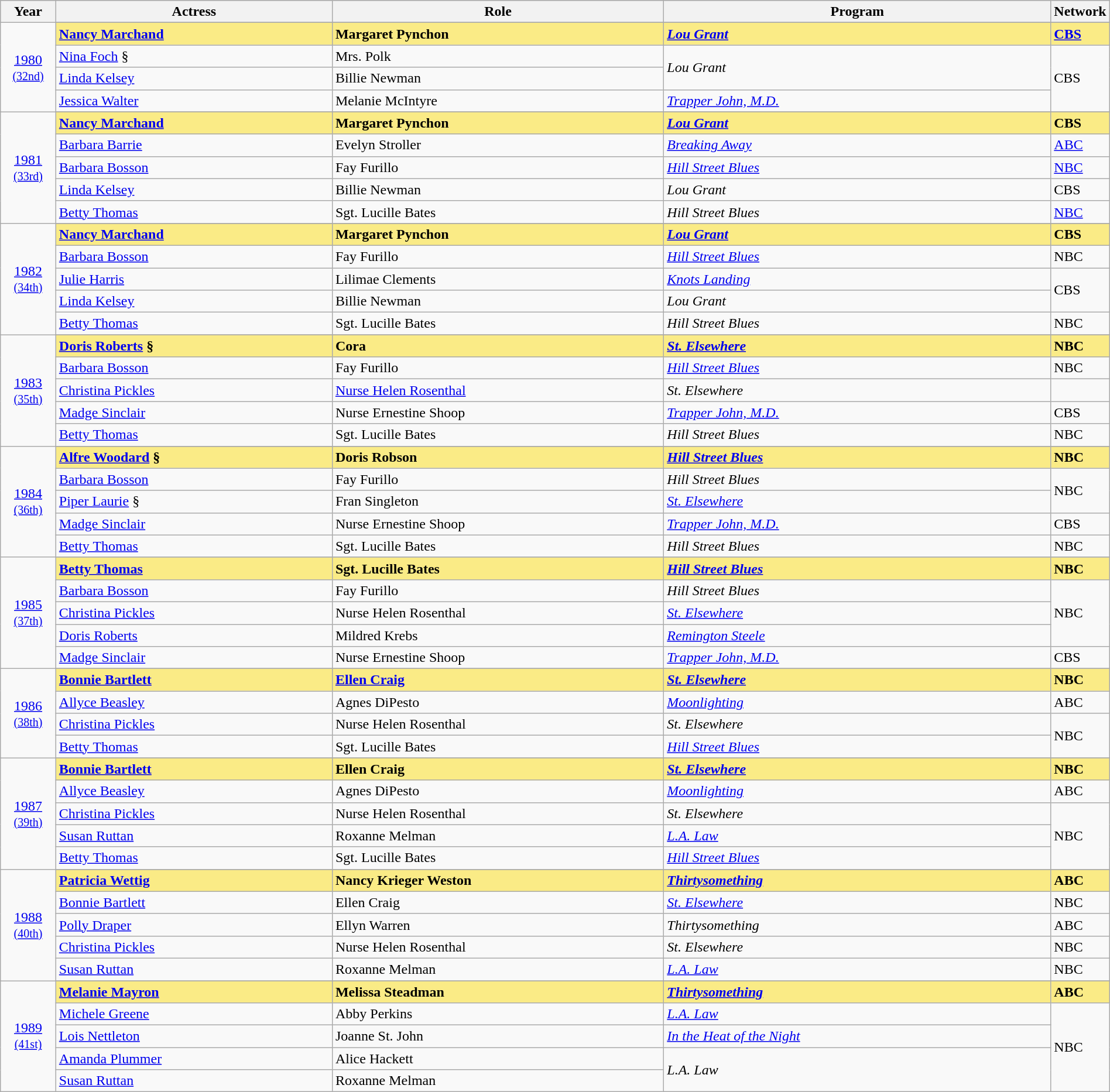<table class="wikitable" style="width:100%">
<tr style="background:#bebebe;">
<th style="width:5%;">Year</th>
<th style="width:25%;">Actress</th>
<th style="width:30%;">Role</th>
<th style="width:35%;">Program</th>
<th style="width:5%;">Network</th>
</tr>
<tr>
<td rowspan=5 style="text-align:center"><a href='#'>1980</a><br><small><a href='#'>(32nd)</a></small></td>
</tr>
<tr style="background:#FAEB86">
<td><strong><a href='#'>Nancy Marchand</a></strong></td>
<td><strong>Margaret Pynchon</strong></td>
<td><strong><em><a href='#'>Lou Grant</a></em></strong></td>
<td><strong><a href='#'>CBS</a></strong></td>
</tr>
<tr>
<td><a href='#'>Nina Foch</a> §</td>
<td>Mrs. Polk</td>
<td rowspan=2><em>Lou Grant</em></td>
<td rowspan=3>CBS</td>
</tr>
<tr>
<td><a href='#'>Linda Kelsey</a></td>
<td>Billie Newman</td>
</tr>
<tr>
<td><a href='#'>Jessica Walter</a></td>
<td>Melanie McIntyre</td>
<td><em><a href='#'>Trapper John, M.D.</a></em></td>
</tr>
<tr>
<td rowspan=6 style="text-align:center"><a href='#'>1981</a><br><small><a href='#'>(33rd)</a></small></td>
</tr>
<tr style="background:#FAEB86">
<td><strong><a href='#'>Nancy Marchand</a></strong></td>
<td><strong>Margaret Pynchon</strong></td>
<td><strong><em><a href='#'>Lou Grant</a></em></strong></td>
<td><strong>CBS</strong></td>
</tr>
<tr>
<td><a href='#'>Barbara Barrie</a></td>
<td>Evelyn Stroller</td>
<td><em><a href='#'>Breaking Away</a></em></td>
<td><a href='#'>ABC</a></td>
</tr>
<tr>
<td><a href='#'>Barbara Bosson</a></td>
<td>Fay Furillo</td>
<td><em><a href='#'>Hill Street Blues</a></em></td>
<td><a href='#'>NBC</a></td>
</tr>
<tr>
<td><a href='#'>Linda Kelsey</a></td>
<td>Billie Newman</td>
<td><em>Lou Grant</em></td>
<td>CBS</td>
</tr>
<tr>
<td><a href='#'>Betty Thomas</a></td>
<td>Sgt. Lucille Bates</td>
<td><em>Hill Street Blues</em></td>
<td><a href='#'>NBC</a></td>
</tr>
<tr>
<td rowspan=6 style="text-align:center"><a href='#'>1982</a><br><small><a href='#'>(34th)</a></small></td>
</tr>
<tr style="background:#FAEB86">
<td><strong><a href='#'>Nancy Marchand</a></strong></td>
<td><strong>Margaret Pynchon</strong></td>
<td><strong><em><a href='#'>Lou Grant</a></em></strong></td>
<td><strong>CBS</strong></td>
</tr>
<tr>
<td><a href='#'>Barbara Bosson</a></td>
<td>Fay Furillo</td>
<td><em><a href='#'>Hill Street Blues</a></em></td>
<td>NBC</td>
</tr>
<tr>
<td><a href='#'>Julie Harris</a></td>
<td>Lilimae Clements</td>
<td><em><a href='#'>Knots Landing</a></em></td>
<td rowspan=2>CBS</td>
</tr>
<tr>
<td><a href='#'>Linda Kelsey</a></td>
<td>Billie Newman</td>
<td><em>Lou Grant</em></td>
</tr>
<tr>
<td><a href='#'>Betty Thomas</a></td>
<td>Sgt. Lucille Bates</td>
<td><em>Hill Street Blues</em></td>
<td>NBC</td>
</tr>
<tr>
<td rowspan=6 style="text-align:center"><a href='#'>1983</a><br><small><a href='#'>(35th)</a></small></td>
</tr>
<tr style="background:#FAEB86">
<td><strong><a href='#'>Doris Roberts</a> §</strong></td>
<td><strong>Cora</strong></td>
<td><strong><em><a href='#'>St. Elsewhere</a></em></strong></td>
<td><strong>NBC</strong></td>
</tr>
<tr>
<td><a href='#'>Barbara Bosson</a></td>
<td>Fay Furillo</td>
<td><em><a href='#'>Hill Street Blues</a></em></td>
<td>NBC</td>
</tr>
<tr>
<td><a href='#'>Christina Pickles</a></td>
<td><a href='#'>Nurse Helen Rosenthal</a></td>
<td><em>St. Elsewhere</em></td>
</tr>
<tr>
<td><a href='#'>Madge Sinclair</a></td>
<td>Nurse Ernestine Shoop</td>
<td><em><a href='#'>Trapper John, M.D.</a></em></td>
<td>CBS</td>
</tr>
<tr>
<td><a href='#'>Betty Thomas</a></td>
<td>Sgt. Lucille Bates</td>
<td><em>Hill Street Blues</em></td>
<td>NBC</td>
</tr>
<tr>
<td rowspan=6 style="text-align:center"><a href='#'>1984</a><br><small><a href='#'>(36th)</a></small></td>
</tr>
<tr style="background:#FAEB86">
<td><strong><a href='#'>Alfre Woodard</a> §</strong></td>
<td><strong>Doris Robson</strong></td>
<td><strong><em><a href='#'>Hill Street Blues</a></em></strong></td>
<td><strong>NBC</strong></td>
</tr>
<tr>
<td><a href='#'>Barbara Bosson</a></td>
<td>Fay Furillo</td>
<td><em>Hill Street Blues</em></td>
<td rowspan="2">NBC</td>
</tr>
<tr>
<td><a href='#'>Piper Laurie</a> §</td>
<td>Fran Singleton</td>
<td><em><a href='#'>St. Elsewhere</a></em></td>
</tr>
<tr>
<td><a href='#'>Madge Sinclair</a></td>
<td>Nurse Ernestine Shoop</td>
<td><em><a href='#'>Trapper John, M.D.</a></em></td>
<td>CBS</td>
</tr>
<tr>
<td><a href='#'>Betty Thomas</a></td>
<td>Sgt. Lucille Bates</td>
<td><em>Hill Street Blues</em></td>
<td>NBC</td>
</tr>
<tr>
<td rowspan=6 style="text-align:center"><a href='#'>1985</a><br><small><a href='#'>(37th)</a></small></td>
</tr>
<tr style="background:#FAEB86">
<td><strong><a href='#'>Betty Thomas</a></strong></td>
<td><strong>Sgt. Lucille Bates</strong></td>
<td><strong><em><a href='#'>Hill Street Blues</a></em></strong></td>
<td><strong>NBC</strong></td>
</tr>
<tr>
<td><a href='#'>Barbara Bosson</a></td>
<td>Fay Furillo</td>
<td><em>Hill Street Blues</em></td>
<td rowspan=3>NBC</td>
</tr>
<tr>
<td><a href='#'>Christina Pickles</a></td>
<td>Nurse Helen Rosenthal</td>
<td><em><a href='#'>St. Elsewhere</a></em></td>
</tr>
<tr>
<td><a href='#'>Doris Roberts</a></td>
<td>Mildred Krebs</td>
<td><em><a href='#'>Remington Steele</a></em></td>
</tr>
<tr>
<td><a href='#'>Madge Sinclair</a></td>
<td>Nurse Ernestine Shoop</td>
<td><em><a href='#'>Trapper John, M.D.</a></em></td>
<td>CBS</td>
</tr>
<tr>
<td rowspan=5 style="text-align:center"><a href='#'>1986</a><br><small><a href='#'>(38th)</a></small></td>
</tr>
<tr style="background:#FAEB86">
<td><strong><a href='#'>Bonnie Bartlett</a></strong></td>
<td><strong><a href='#'>Ellen Craig</a></strong></td>
<td><strong><em><a href='#'>St. Elsewhere</a></em></strong></td>
<td><strong>NBC</strong></td>
</tr>
<tr>
<td><a href='#'>Allyce Beasley</a></td>
<td>Agnes DiPesto</td>
<td><em><a href='#'>Moonlighting</a></em></td>
<td>ABC</td>
</tr>
<tr>
<td><a href='#'>Christina Pickles</a></td>
<td>Nurse Helen Rosenthal</td>
<td><em>St. Elsewhere</em></td>
<td rowspan=2>NBC</td>
</tr>
<tr>
<td><a href='#'>Betty Thomas</a></td>
<td>Sgt. Lucille Bates</td>
<td><em><a href='#'>Hill Street Blues</a></em></td>
</tr>
<tr>
<td rowspan=6 style="text-align:center"><a href='#'>1987</a><br><small><a href='#'>(39th)</a></small></td>
</tr>
<tr style="background:#FAEB86">
<td><strong><a href='#'>Bonnie Bartlett</a></strong></td>
<td><strong>Ellen Craig</strong></td>
<td><strong><em><a href='#'>St. Elsewhere</a></em></strong></td>
<td><strong>NBC</strong></td>
</tr>
<tr>
<td><a href='#'>Allyce Beasley</a></td>
<td>Agnes DiPesto</td>
<td><em><a href='#'>Moonlighting</a></em></td>
<td>ABC</td>
</tr>
<tr>
<td><a href='#'>Christina Pickles</a></td>
<td>Nurse Helen Rosenthal</td>
<td><em>St. Elsewhere</em></td>
<td rowspan=3>NBC</td>
</tr>
<tr>
<td><a href='#'>Susan Ruttan</a></td>
<td>Roxanne Melman</td>
<td><em><a href='#'>L.A. Law</a></em></td>
</tr>
<tr>
<td><a href='#'>Betty Thomas</a></td>
<td>Sgt. Lucille Bates</td>
<td><em><a href='#'>Hill Street Blues</a></em></td>
</tr>
<tr>
<td rowspan=6 style="text-align:center"><a href='#'>1988</a><br><small><a href='#'>(40th)</a></small></td>
</tr>
<tr style="background:#FAEB86">
<td><strong><a href='#'>Patricia Wettig</a></strong></td>
<td><strong>Nancy Krieger Weston</strong></td>
<td><strong><em><a href='#'>Thirtysomething</a></em></strong></td>
<td><strong>ABC</strong></td>
</tr>
<tr>
<td><a href='#'>Bonnie Bartlett</a></td>
<td>Ellen Craig</td>
<td><em><a href='#'>St. Elsewhere</a></em></td>
<td>NBC</td>
</tr>
<tr>
<td><a href='#'>Polly Draper</a></td>
<td>Ellyn Warren</td>
<td><em>Thirtysomething</em></td>
<td>ABC</td>
</tr>
<tr>
<td><a href='#'>Christina Pickles</a></td>
<td>Nurse Helen Rosenthal</td>
<td><em>St. Elsewhere</em></td>
<td>NBC</td>
</tr>
<tr>
<td><a href='#'>Susan Ruttan</a></td>
<td>Roxanne Melman</td>
<td><em><a href='#'>L.A. Law</a></em></td>
<td>NBC</td>
</tr>
<tr>
<td rowspan=6 style="text-align:center"><a href='#'>1989</a><br><small><a href='#'>(41st)</a></small></td>
</tr>
<tr style="background:#FAEB86">
<td><strong><a href='#'>Melanie Mayron</a></strong></td>
<td><strong>Melissa Steadman</strong></td>
<td><strong><em><a href='#'>Thirtysomething</a></em></strong></td>
<td><strong>ABC</strong></td>
</tr>
<tr>
<td><a href='#'>Michele Greene</a></td>
<td>Abby Perkins</td>
<td><em><a href='#'>L.A. Law</a></em></td>
<td rowspan=4>NBC</td>
</tr>
<tr>
<td><a href='#'>Lois Nettleton</a></td>
<td>Joanne St. John</td>
<td><em><a href='#'>In the Heat of the Night</a></em></td>
</tr>
<tr>
<td><a href='#'>Amanda Plummer</a></td>
<td>Alice Hackett</td>
<td rowspan="2"><em>L.A. Law</em></td>
</tr>
<tr>
<td><a href='#'>Susan Ruttan</a></td>
<td>Roxanne Melman</td>
</tr>
</table>
